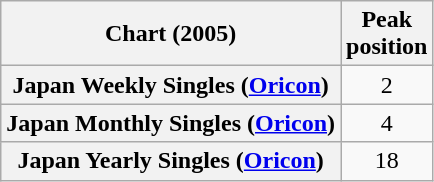<table class="wikitable sortable plainrowheaders" style="text-align:center;">
<tr>
<th scope="col">Chart (2005)</th>
<th scope="col">Peak<br>position</th>
</tr>
<tr>
<th scope="row">Japan Weekly Singles (<a href='#'>Oricon</a>)</th>
<td style="text-align:center;">2</td>
</tr>
<tr>
<th scope="row">Japan Monthly Singles (<a href='#'>Oricon</a>)</th>
<td style="text-align:center;">4</td>
</tr>
<tr>
<th scope="row">Japan Yearly Singles (<a href='#'>Oricon</a>)</th>
<td style="text-align:center;">18</td>
</tr>
</table>
